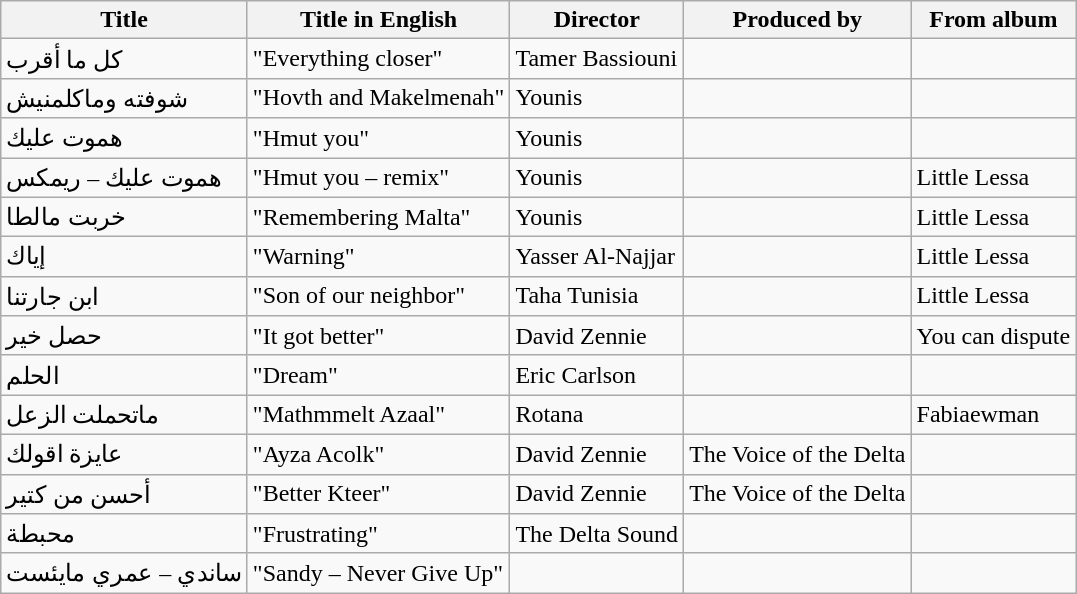<table class="wikitable sortable">
<tr>
<th>Title</th>
<th>Title in English</th>
<th>Director</th>
<th>Produced by</th>
<th>From album</th>
</tr>
<tr>
<td>كل ما أقرب</td>
<td>"Everything closer"</td>
<td>Tamer Bassiouni</td>
<td></td>
<td></td>
</tr>
<tr>
<td>شوفته وماكلمنيش</td>
<td>"Hovth and Makelmenah"</td>
<td>Younis</td>
<td></td>
<td></td>
</tr>
<tr>
<td>هموت عليك</td>
<td>"Hmut you"</td>
<td>Younis</td>
<td></td>
<td></td>
</tr>
<tr>
<td>هموت عليك – ريمكس</td>
<td>"Hmut you – remix"</td>
<td>Younis</td>
<td></td>
<td>Little Lessa</td>
</tr>
<tr>
<td>خربت مالطا</td>
<td>"Remembering Malta"</td>
<td>Younis</td>
<td></td>
<td>Little Lessa</td>
</tr>
<tr>
<td>إياك</td>
<td>"Warning"</td>
<td>Yasser Al-Najjar</td>
<td></td>
<td>Little Lessa</td>
</tr>
<tr>
<td>ابن جارتنا</td>
<td>"Son of our neighbor"</td>
<td>Taha Tunisia</td>
<td></td>
<td>Little Lessa</td>
</tr>
<tr>
<td>حصل خير</td>
<td>"It got better"</td>
<td>David Zennie</td>
<td></td>
<td>You can dispute</td>
</tr>
<tr>
<td>الحلم</td>
<td>"Dream"</td>
<td>Eric Carlson</td>
<td></td>
<td></td>
</tr>
<tr>
<td>ماتحملت الزعل</td>
<td>"Mathmmelt Azaal"</td>
<td>Rotana</td>
<td></td>
<td>Fabiaewman</td>
</tr>
<tr>
<td>عايزة اقولك</td>
<td>"Ayza Acolk"</td>
<td>David Zennie</td>
<td>The Voice of the Delta</td>
<td></td>
</tr>
<tr>
<td>أحسن من كتير</td>
<td>"Better Kteer"</td>
<td>David Zennie</td>
<td>The Voice of the Delta</td>
<td></td>
</tr>
<tr>
<td>محبطة</td>
<td>"Frustrating"</td>
<td>The Delta Sound</td>
<td></td>
<td></td>
</tr>
<tr>
<td>ساندي – عمري مايئست</td>
<td>"Sandy – Never Give Up"</td>
<td></td>
<td></td>
<td></td>
</tr>
</table>
